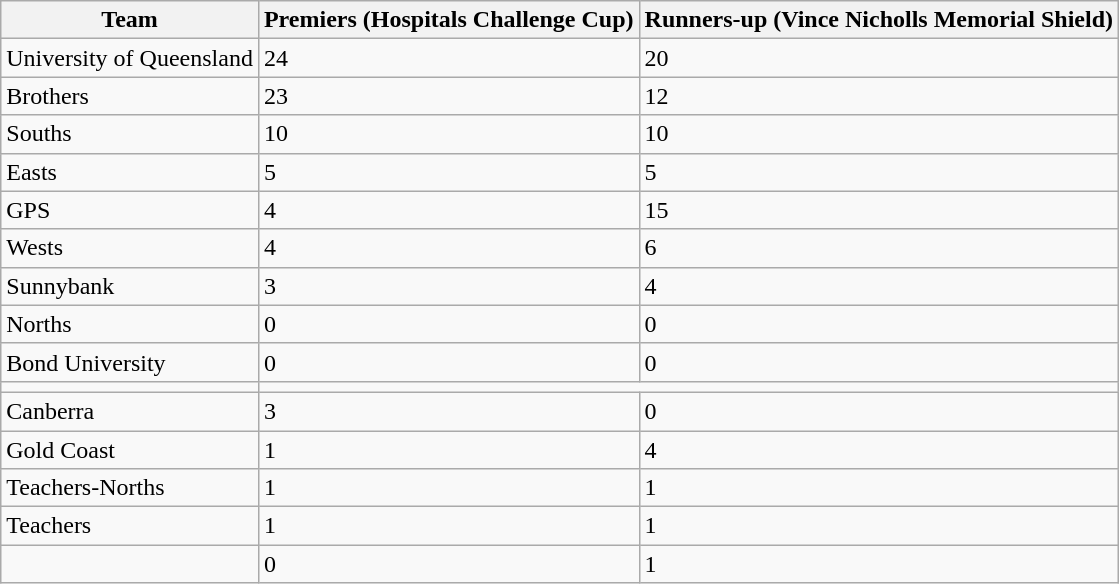<table class="wikitable">
<tr>
<th>Team</th>
<th>Premiers (Hospitals Challenge Cup)</th>
<th>Runners-up (Vince Nicholls Memorial Shield)</th>
</tr>
<tr>
<td>University of Queensland</td>
<td>24</td>
<td>20</td>
</tr>
<tr>
<td>Brothers</td>
<td>23</td>
<td>12</td>
</tr>
<tr>
<td>Souths</td>
<td>10</td>
<td>10</td>
</tr>
<tr>
<td>Easts</td>
<td>5</td>
<td>5</td>
</tr>
<tr>
<td>GPS</td>
<td>4</td>
<td>15</td>
</tr>
<tr>
<td>Wests</td>
<td>4</td>
<td>6</td>
</tr>
<tr>
<td>Sunnybank</td>
<td>3</td>
<td>4</td>
</tr>
<tr>
<td>Norths</td>
<td>0</td>
<td>0</td>
</tr>
<tr>
<td>Bond University</td>
<td>0</td>
<td>0</td>
</tr>
<tr>
<td></td>
</tr>
<tr>
<td>Canberra</td>
<td>3</td>
<td>0</td>
</tr>
<tr>
<td>Gold Coast</td>
<td>1</td>
<td>4</td>
</tr>
<tr>
<td>Teachers-Norths</td>
<td>1</td>
<td>1</td>
</tr>
<tr>
<td>Teachers</td>
<td>1</td>
<td>1</td>
</tr>
<tr>
<td></td>
<td>0</td>
<td>1</td>
</tr>
</table>
